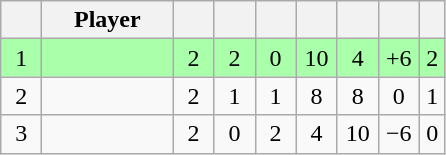<table class="wikitable sortable" style="text-align: center;">
<tr>
<th width=20 scope=col></th>
<th width=80 scope=col>Player</th>
<th width=20 scope=col></th>
<th width=20 scope=col></th>
<th width=20 scope=col></th>
<th width=20 scope=col></th>
<th width=20 scope=col></th>
<th width=20 scope=col></th>
<th width=10 scope=col></th>
</tr>
<tr style="background:#aaffaa;">
<td>1</td>
<td style="text-align:left;"></td>
<td>2</td>
<td>2</td>
<td>0</td>
<td>10</td>
<td>4</td>
<td>+6</td>
<td>2</td>
</tr>
<tr>
<td>2</td>
<td style="text-align:left;"></td>
<td>2</td>
<td>1</td>
<td>1</td>
<td>8</td>
<td>8</td>
<td>0</td>
<td>1</td>
</tr>
<tr>
<td>3</td>
<td style="text-align:left;"></td>
<td>2</td>
<td>0</td>
<td>2</td>
<td>4</td>
<td>10</td>
<td>−6</td>
<td>0</td>
</tr>
</table>
